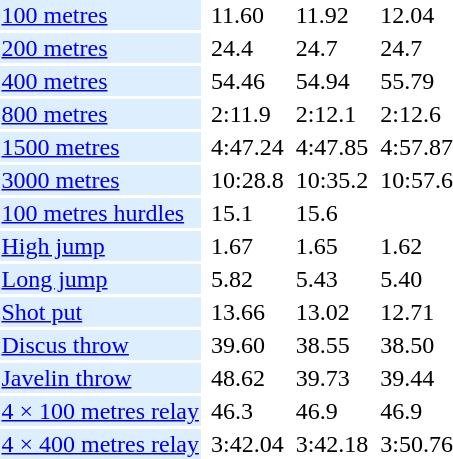<table>
<tr>
<td bgcolor = DDEEFF><a href='#'>100 metres</a></td>
<td></td>
<td>11.60</td>
<td></td>
<td>11.92</td>
<td></td>
<td>12.04</td>
</tr>
<tr>
<td bgcolor = DDEEFF><a href='#'>200 metres</a></td>
<td></td>
<td>24.4</td>
<td></td>
<td>24.7</td>
<td></td>
<td>24.7</td>
</tr>
<tr>
<td bgcolor = DDEEFF><a href='#'>400 metres</a></td>
<td></td>
<td>54.46</td>
<td></td>
<td>54.94</td>
<td></td>
<td>55.79</td>
</tr>
<tr>
<td bgcolor = DDEEFF><a href='#'>800 metres</a></td>
<td></td>
<td>2:11.9</td>
<td></td>
<td>2:12.1</td>
<td></td>
<td>2:12.6</td>
</tr>
<tr>
<td bgcolor = DDEEFF><a href='#'>1500 metres</a></td>
<td></td>
<td>4:47.24</td>
<td></td>
<td>4:47.85</td>
<td></td>
<td>4:57.87</td>
</tr>
<tr>
<td bgcolor = DDEEFF><a href='#'>3000 metres</a></td>
<td></td>
<td>10:28.8</td>
<td></td>
<td>10:35.2</td>
<td></td>
<td>10:57.6</td>
</tr>
<tr>
<td bgcolor = DDEEFF><a href='#'>100 metres hurdles</a></td>
<td></td>
<td>15.1</td>
<td></td>
<td>15.6</td>
<td></td>
<td></td>
</tr>
<tr>
<td bgcolor = DDEEFF><a href='#'>High jump</a></td>
<td></td>
<td>1.67</td>
<td></td>
<td>1.65</td>
<td></td>
<td>1.62</td>
</tr>
<tr>
<td bgcolor = DDEEFF><a href='#'>Long jump</a></td>
<td></td>
<td>5.82</td>
<td></td>
<td>5.43</td>
<td></td>
<td>5.40</td>
</tr>
<tr>
<td bgcolor = DDEEFF><a href='#'>Shot put</a></td>
<td></td>
<td>13.66</td>
<td></td>
<td>13.02</td>
<td></td>
<td>12.71</td>
</tr>
<tr>
<td bgcolor = DDEEFF><a href='#'>Discus throw</a></td>
<td></td>
<td>39.60</td>
<td></td>
<td>38.55</td>
<td></td>
<td>38.50</td>
</tr>
<tr>
<td bgcolor = DDEEFF><a href='#'>Javelin throw</a></td>
<td></td>
<td>48.62</td>
<td></td>
<td>39.73</td>
<td></td>
<td>39.44</td>
</tr>
<tr>
<td bgcolor = DDEEFF><a href='#'>4 × 100 metres relay</a></td>
<td></td>
<td>46.3</td>
<td></td>
<td>46.9</td>
<td></td>
<td>46.9</td>
</tr>
<tr>
<td bgcolor = DDEEFF><a href='#'>4 × 400 metres relay</a></td>
<td></td>
<td>3:42.04</td>
<td></td>
<td>3:42.18</td>
<td></td>
<td>3:50.76</td>
</tr>
</table>
